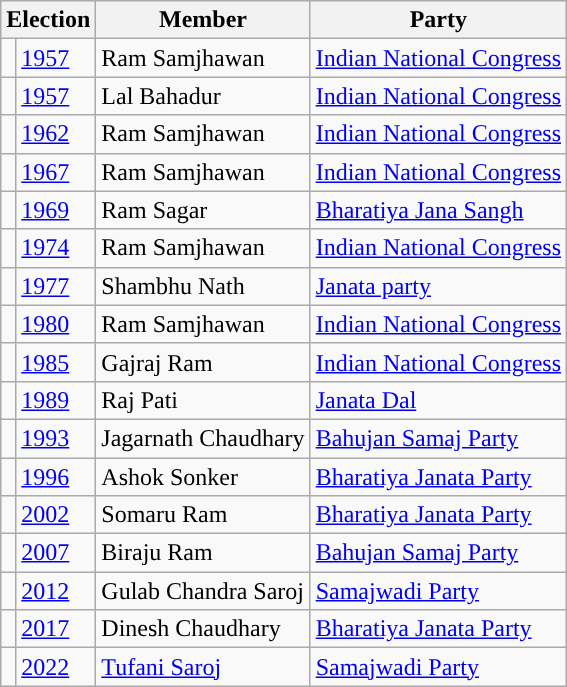<table class="wikitable sortable">
<tr>
<th colspan="2">Election</th>
<th>Member</th>
<th>Party</th>
</tr>
<tr>
<td style="background-color: "></td>
<td><a href='#'>1957</a></td>
<td>Ram Samjhawan</td>
<td><a href='#'>Indian National Congress</a></td>
</tr>
<tr>
<td style="background-color: "></td>
<td><a href='#'>1957</a></td>
<td>Lal Bahadur</td>
<td><a href='#'>Indian National Congress</a></td>
</tr>
<tr>
<td style="background-color: "></td>
<td><a href='#'>1962</a></td>
<td>Ram Samjhawan</td>
<td><a href='#'>Indian National Congress</a></td>
</tr>
<tr>
<td style="background-color: "></td>
<td><a href='#'>1967</a></td>
<td>Ram Samjhawan</td>
<td><a href='#'>Indian National Congress</a></td>
</tr>
<tr>
<td style="background-color:"></td>
<td><a href='#'>1969</a></td>
<td>Ram Sagar</td>
<td><a href='#'>Bharatiya Jana Sangh</a></td>
</tr>
<tr>
<td style="background-color: "></td>
<td><a href='#'>1974</a></td>
<td>Ram Samjhawan</td>
<td><a href='#'>Indian National Congress</a></td>
</tr>
<tr>
<td style="background-color: "></td>
<td><a href='#'>1977</a></td>
<td>Shambhu Nath</td>
<td><a href='#'>Janata party</a></td>
</tr>
<tr>
<td style="background-color: "></td>
<td><a href='#'>1980</a></td>
<td>Ram Samjhawan</td>
<td><a href='#'>Indian National Congress</a></td>
</tr>
<tr>
<td style="background-color: "></td>
<td><a href='#'>1985</a></td>
<td>Gajraj Ram</td>
<td><a href='#'>Indian National Congress</a></td>
</tr>
<tr>
<td style="background-color: "></td>
<td><a href='#'>1989</a></td>
<td>Raj Pati</td>
<td><a href='#'>Janata Dal</a></td>
</tr>
<tr>
<td style="background-color: "></td>
<td><a href='#'>1993</a></td>
<td>Jagarnath Chaudhary</td>
<td><a href='#'>Bahujan Samaj Party</a></td>
</tr>
<tr>
<td style="background-color: "></td>
<td><a href='#'>1996</a></td>
<td>Ashok Sonker</td>
<td><a href='#'>Bharatiya Janata Party</a></td>
</tr>
<tr>
<td style="background-color: "></td>
<td><a href='#'>2002</a></td>
<td>Somaru Ram</td>
<td><a href='#'>Bharatiya Janata Party</a></td>
</tr>
<tr>
<td style="background-color: "></td>
<td><a href='#'>2007</a></td>
<td>Biraju Ram</td>
<td><a href='#'>Bahujan Samaj Party</a></td>
</tr>
<tr>
<td style="background-color: "></td>
<td><a href='#'>2012</a></td>
<td>Gulab Chandra Saroj</td>
<td><a href='#'>Samajwadi Party</a></td>
</tr>
<tr>
<td style="background-color: "></td>
<td><a href='#'>2017</a></td>
<td>Dinesh Chaudhary</td>
<td><a href='#'>Bharatiya Janata Party</a></td>
</tr>
<tr>
<td style="background-color: "></td>
<td><a href='#'>2022</a></td>
<td><a href='#'>Tufani Saroj</a></td>
<td><a href='#'>Samajwadi Party</a></td>
</tr>
</table>
